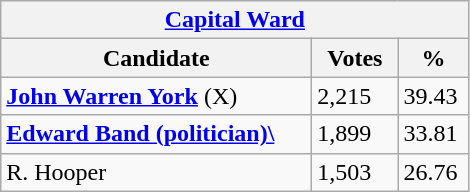<table class="wikitable">
<tr>
<th colspan="3"><a href='#'>Capital Ward</a></th>
</tr>
<tr>
<th style="width: 200px">Candidate</th>
<th style="width: 50px">Votes</th>
<th style="width: 40px">%</th>
</tr>
<tr>
<td><strong><a href='#'>John Warren York</a></strong> (X)</td>
<td>2,215</td>
<td>39.43</td>
</tr>
<tr>
<td><strong><a href='#'>Edward Band (politician)\</a></strong></td>
<td>1,899</td>
<td>33.81</td>
</tr>
<tr>
<td>R. Hooper</td>
<td>1,503</td>
<td>26.76</td>
</tr>
</table>
